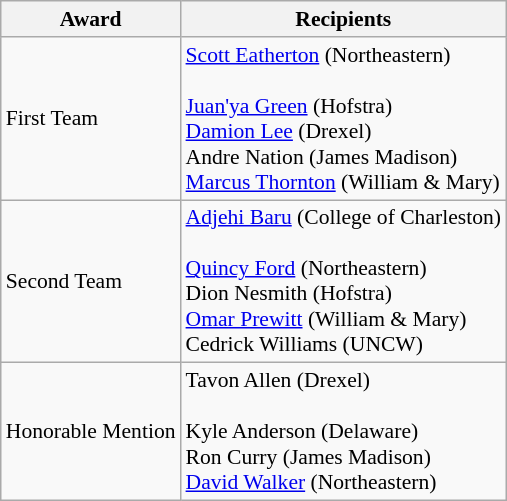<table class="wikitable" style="white-space:nowrap; font-size:90%;">
<tr>
<th>Award</th>
<th>Recipients</th>
</tr>
<tr>
<td>First Team</td>
<td><a href='#'>Scott Eatherton</a> (Northeastern)<br><br><a href='#'>Juan'ya Green</a> (Hofstra)<br>
<a href='#'>Damion Lee</a> (Drexel)<br>
Andre Nation (James Madison)<br>
<a href='#'>Marcus Thornton</a> (William & Mary)</td>
</tr>
<tr>
<td>Second Team</td>
<td><a href='#'>Adjehi Baru</a> (College of Charleston)<br><br><a href='#'>Quincy Ford</a> (Northeastern)<br>
Dion Nesmith (Hofstra)<br>
<a href='#'>Omar Prewitt</a> (William & Mary)<br>
Cedrick Williams (UNCW)</td>
</tr>
<tr>
<td>Honorable Mention</td>
<td>Tavon Allen (Drexel)<br><br>Kyle Anderson (Delaware)<br>
Ron Curry (James Madison)<br>
<a href='#'>David Walker</a> (Northeastern)<br></td>
</tr>
</table>
